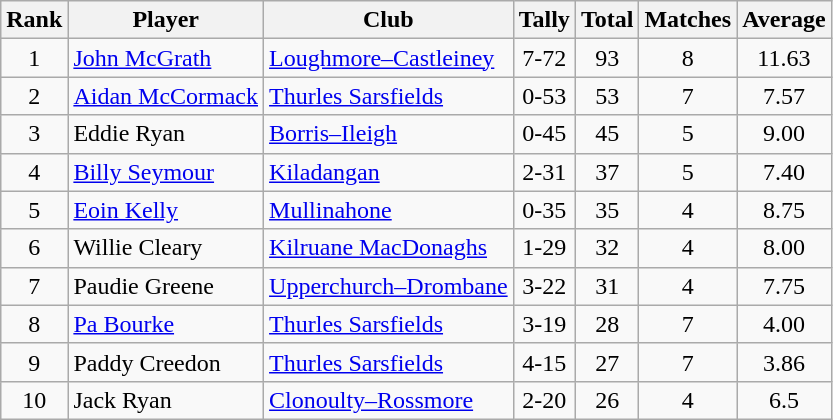<table class="wikitable">
<tr>
<th>Rank</th>
<th>Player</th>
<th>Club</th>
<th>Tally</th>
<th>Total</th>
<th>Matches</th>
<th>Average</th>
</tr>
<tr>
<td rowspan="1" style="text-align:center;">1</td>
<td><a href='#'>John McGrath</a></td>
<td><a href='#'>Loughmore–Castleiney</a></td>
<td align=center>7-72</td>
<td align=center>93</td>
<td align=center>8</td>
<td align=center>11.63</td>
</tr>
<tr>
<td rowspan="1" style="text-align:center;">2</td>
<td><a href='#'>Aidan McCormack</a></td>
<td><a href='#'>Thurles Sarsfields</a></td>
<td align=center>0-53</td>
<td align=center>53</td>
<td align=center>7</td>
<td align=center>7.57</td>
</tr>
<tr>
<td rowspan="1" style="text-align:center;">3</td>
<td>Eddie Ryan</td>
<td><a href='#'>Borris–Ileigh</a></td>
<td align=center>0-45</td>
<td align=center>45</td>
<td align=center>5</td>
<td align=center>9.00</td>
</tr>
<tr>
<td rowspan="1" style="text-align:center;">4</td>
<td><a href='#'>Billy Seymour</a></td>
<td><a href='#'>Kiladangan</a></td>
<td align=center>2-31</td>
<td align=center>37</td>
<td align=center>5</td>
<td align=center>7.40</td>
</tr>
<tr>
<td rowspan="1" style="text-align:center;">5</td>
<td><a href='#'>Eoin Kelly</a></td>
<td><a href='#'>Mullinahone</a></td>
<td align=center>0-35</td>
<td align=center>35</td>
<td align=center>4</td>
<td align=center>8.75</td>
</tr>
<tr>
<td rowspan="1" style="text-align:center;">6</td>
<td>Willie Cleary</td>
<td><a href='#'>Kilruane MacDonaghs</a></td>
<td align=center>1-29</td>
<td align=center>32</td>
<td align=center>4</td>
<td align=center>8.00</td>
</tr>
<tr>
<td rowspan="1" style="text-align:center;">7</td>
<td>Paudie Greene</td>
<td><a href='#'>Upperchurch–Drombane</a></td>
<td align=center>3-22</td>
<td align=center>31</td>
<td align=center>4</td>
<td align=center>7.75</td>
</tr>
<tr>
<td rowspan="1" style="text-align:center;">8</td>
<td><a href='#'>Pa Bourke</a></td>
<td><a href='#'>Thurles Sarsfields</a></td>
<td align=center>3-19</td>
<td align=center>28</td>
<td align=center>7</td>
<td align=center>4.00</td>
</tr>
<tr>
<td rowspan="1" style="text-align:center;">9</td>
<td>Paddy Creedon</td>
<td><a href='#'>Thurles Sarsfields</a></td>
<td align=center>4-15</td>
<td align=center>27</td>
<td align=center>7</td>
<td align=center>3.86</td>
</tr>
<tr>
<td rowspan="1" style="text-align:center;">10</td>
<td>Jack Ryan</td>
<td><a href='#'>Clonoulty–Rossmore</a></td>
<td align=center>2-20</td>
<td align=center>26</td>
<td align=center>4</td>
<td align=center>6.5</td>
</tr>
</table>
